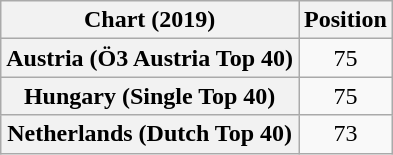<table class="wikitable sortable plainrowheaders" style="text-align:center">
<tr>
<th scope="col">Chart (2019)</th>
<th scope="col">Position</th>
</tr>
<tr>
<th scope="row">Austria (Ö3 Austria Top 40)</th>
<td>75</td>
</tr>
<tr>
<th scope="row">Hungary (Single Top 40)</th>
<td>75</td>
</tr>
<tr>
<th scope="row">Netherlands (Dutch Top 40)</th>
<td>73</td>
</tr>
</table>
